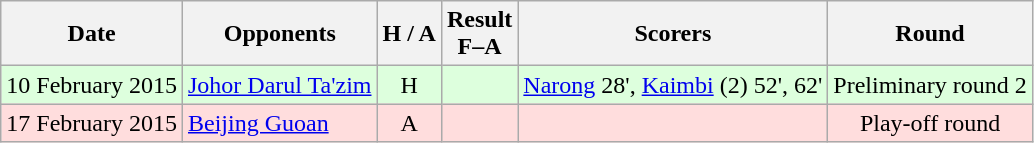<table class="wikitable" style="text-align:center">
<tr>
<th>Date</th>
<th>Opponents</th>
<th>H / A</th>
<th>Result<br>F–A</th>
<th>Scorers</th>
<th>Round</th>
</tr>
<tr bgcolor="#ddffdd">
<td>10 February 2015</td>
<td align="left"> <a href='#'>Johor Darul Ta'zim</a></td>
<td>H</td>
<td><br></td>
<td><a href='#'>Narong</a> 28', <a href='#'>Kaimbi</a> (2) 52', 62'</td>
<td>Preliminary round 2</td>
</tr>
<tr bgcolor="#ffdddd">
<td>17 February 2015</td>
<td align="left"> <a href='#'>Beijing Guoan</a></td>
<td>A</td>
<td><br></td>
<td></td>
<td>Play-off round</td>
</tr>
</table>
